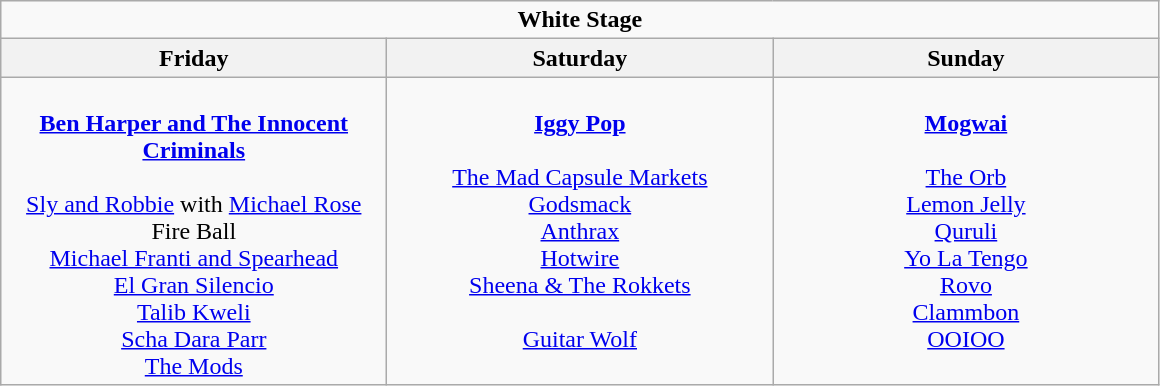<table class="wikitable">
<tr>
<td colspan="3" style="text-align:center;"><strong>White Stage</strong></td>
</tr>
<tr>
<th>Friday</th>
<th>Saturday</th>
<th>Sunday</th>
</tr>
<tr>
<td style="text-align:center; vertical-align:top; width:250px;"><br><strong><a href='#'>Ben Harper and The Innocent Criminals</a></strong>
<br>
<br> <a href='#'>Sly and Robbie</a> with <a href='#'>Michael Rose</a>
<br> Fire Ball
<br> <a href='#'>Michael Franti and Spearhead</a>
<br> <a href='#'>El Gran Silencio</a>
<br> <a href='#'>Talib Kweli</a>
<br> <a href='#'>Scha Dara Parr</a>
<br> <a href='#'>The Mods</a></td>
<td style="text-align:center; vertical-align:top; width:250px;"><br><strong><a href='#'>Iggy Pop</a></strong>
<br>
<br> <a href='#'>The Mad Capsule Markets</a>
<br> <a href='#'>Godsmack</a>
<br> <a href='#'>Anthrax</a>
<br> <a href='#'>Hotwire</a>
<br> <a href='#'>Sheena & The Rokkets</a>
<br> 
<br> <a href='#'>Guitar Wolf</a></td>
<td style="text-align:center; vertical-align:top; width:250px;"><br><strong><a href='#'>Mogwai</a></strong>
<br>
<br> <a href='#'>The Orb</a>
<br> <a href='#'>Lemon Jelly</a>
<br> <a href='#'>Quruli</a>
<br> <a href='#'>Yo La Tengo</a>
<br> <a href='#'>Rovo</a>
<br> <a href='#'>Clammbon</a>
<br> <a href='#'>OOIOO</a></td>
</tr>
</table>
